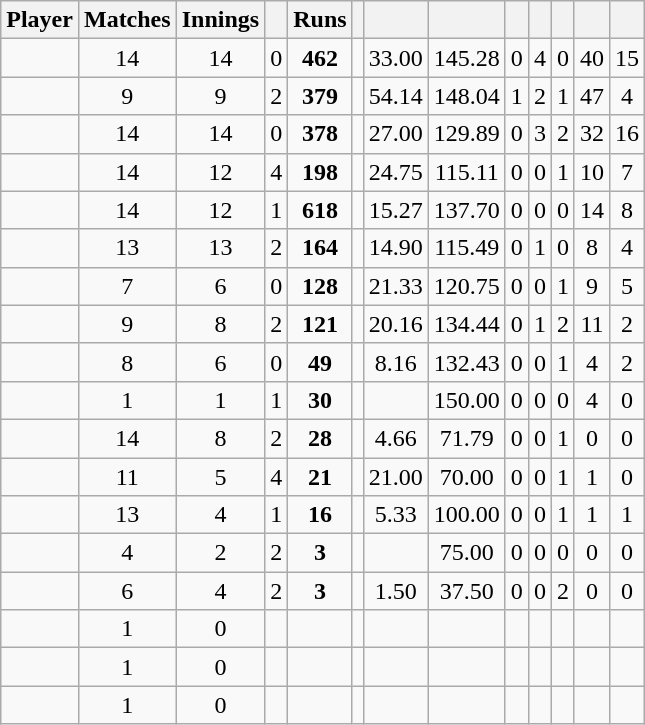<table class="wikitable sortable" style="text-align:center">
<tr>
<th>Player</th>
<th>Matches</th>
<th>Innings</th>
<th></th>
<th>Runs</th>
<th></th>
<th></th>
<th></th>
<th></th>
<th></th>
<th></th>
<th></th>
<th></th>
</tr>
<tr>
<td align="left"></td>
<td>14</td>
<td>14</td>
<td>0</td>
<td><strong>462</strong></td>
<td></td>
<td>33.00</td>
<td>145.28</td>
<td>0</td>
<td>4</td>
<td>0</td>
<td>40</td>
<td>15</td>
</tr>
<tr>
<td align="left"></td>
<td>9</td>
<td>9</td>
<td>2</td>
<td><strong>379</strong></td>
<td></td>
<td>54.14</td>
<td>148.04</td>
<td>1</td>
<td>2</td>
<td>1</td>
<td>47</td>
<td>4</td>
</tr>
<tr>
<td align="left"></td>
<td>14</td>
<td>14</td>
<td>0</td>
<td><strong>378</strong></td>
<td></td>
<td>27.00</td>
<td>129.89</td>
<td>0</td>
<td>3</td>
<td>2</td>
<td>32</td>
<td>16</td>
</tr>
<tr>
<td align="left"></td>
<td>14</td>
<td>12</td>
<td>4</td>
<td><strong>198</strong></td>
<td></td>
<td>24.75</td>
<td>115.11</td>
<td>0</td>
<td>0</td>
<td>1</td>
<td>10</td>
<td>7</td>
</tr>
<tr>
<td align="left"></td>
<td>14</td>
<td>12</td>
<td>1</td>
<td><strong>618</strong></td>
<td></td>
<td>15.27</td>
<td>137.70</td>
<td>0</td>
<td>0</td>
<td>0</td>
<td>14</td>
<td>8</td>
</tr>
<tr>
<td align="left"></td>
<td>13</td>
<td>13</td>
<td>2</td>
<td><strong>164</strong></td>
<td></td>
<td>14.90</td>
<td>115.49</td>
<td>0</td>
<td>1</td>
<td>0</td>
<td>8</td>
<td>4</td>
</tr>
<tr>
<td align="left"></td>
<td>7</td>
<td>6</td>
<td>0</td>
<td><strong>128</strong></td>
<td></td>
<td>21.33</td>
<td>120.75</td>
<td>0</td>
<td>0</td>
<td>1</td>
<td>9</td>
<td>5</td>
</tr>
<tr>
<td align="left"></td>
<td>9</td>
<td>8</td>
<td>2</td>
<td><strong>121</strong></td>
<td></td>
<td>20.16</td>
<td>134.44</td>
<td>0</td>
<td>1</td>
<td>2</td>
<td>11</td>
<td>2</td>
</tr>
<tr>
<td align="left"></td>
<td>8</td>
<td>6</td>
<td>0</td>
<td><strong>49</strong></td>
<td></td>
<td>8.16</td>
<td>132.43</td>
<td>0</td>
<td>0</td>
<td>1</td>
<td>4</td>
<td>2</td>
</tr>
<tr>
<td align="left"></td>
<td>1</td>
<td>1</td>
<td>1</td>
<td><strong>30</strong></td>
<td></td>
<td></td>
<td>150.00</td>
<td>0</td>
<td>0</td>
<td>0</td>
<td>4</td>
<td>0</td>
</tr>
<tr>
<td align="left"></td>
<td>14</td>
<td>8</td>
<td>2</td>
<td><strong>28</strong></td>
<td></td>
<td>4.66</td>
<td>71.79</td>
<td>0</td>
<td>0</td>
<td>1</td>
<td>0</td>
<td>0</td>
</tr>
<tr>
<td align="left"></td>
<td>11</td>
<td>5</td>
<td>4</td>
<td><strong>21</strong></td>
<td></td>
<td>21.00</td>
<td>70.00</td>
<td>0</td>
<td>0</td>
<td>1</td>
<td>1</td>
<td>0</td>
</tr>
<tr>
<td align="left"></td>
<td>13</td>
<td>4</td>
<td>1</td>
<td><strong>16</strong></td>
<td></td>
<td>5.33</td>
<td>100.00</td>
<td>0</td>
<td>0</td>
<td>1</td>
<td>1</td>
<td>1</td>
</tr>
<tr>
<td align="left"></td>
<td>4</td>
<td>2</td>
<td>2</td>
<td><strong>3</strong></td>
<td></td>
<td></td>
<td>75.00</td>
<td>0</td>
<td>0</td>
<td>0</td>
<td>0</td>
<td>0</td>
</tr>
<tr>
<td align="left"></td>
<td>6</td>
<td>4</td>
<td>2</td>
<td><strong>3</strong></td>
<td></td>
<td>1.50</td>
<td>37.50</td>
<td>0</td>
<td>0</td>
<td>2</td>
<td>0</td>
<td>0</td>
</tr>
<tr>
<td align="left"></td>
<td>1</td>
<td>0</td>
<td></td>
<td><strong></strong></td>
<td></td>
<td></td>
<td></td>
<td></td>
<td></td>
<td></td>
<td></td>
<td></td>
</tr>
<tr>
<td align="left"></td>
<td>1</td>
<td>0</td>
<td></td>
<td><strong></strong></td>
<td></td>
<td></td>
<td></td>
<td></td>
<td></td>
<td></td>
<td></td>
<td></td>
</tr>
<tr>
<td align="left"></td>
<td>1</td>
<td>0</td>
<td></td>
<td><strong></strong></td>
<td></td>
<td></td>
<td></td>
<td></td>
<td></td>
<td></td>
<td></td>
<td></td>
</tr>
</table>
